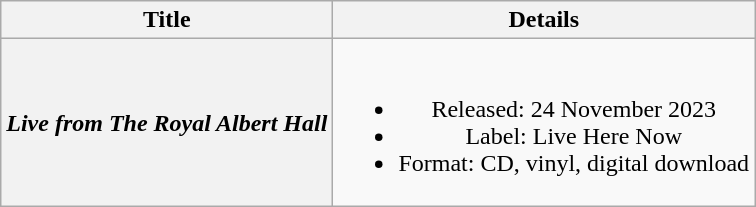<table class="wikitable plainrowheaders" style="text-align:center;">
<tr>
<th scope="col">Title</th>
<th scope="col">Details</th>
</tr>
<tr>
<th scope="row"><em>Live from The Royal Albert Hall</em></th>
<td><br><ul><li>Released: 24 November 2023</li><li>Label: Live Here Now</li><li>Format: CD, vinyl, digital download</li></ul></td>
</tr>
</table>
